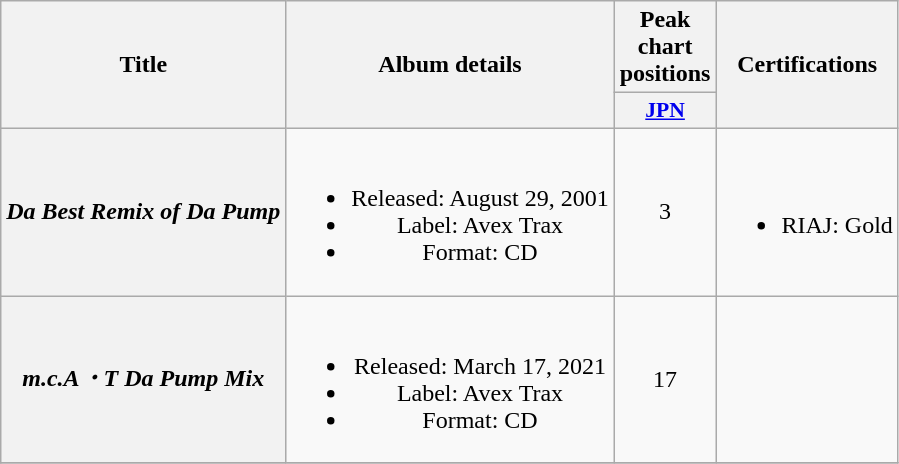<table class="wikitable plainrowheaders" style="text-align:center;">
<tr>
<th scope="col" rowspan="2">Title</th>
<th scope="col" rowspan="2">Album details</th>
<th scope="col" colspan="1">Peak chart positions</th>
<th rowspan="2">Certifications</th>
</tr>
<tr>
<th scope="col" style="width:3em;font-size:90%;"><a href='#'>JPN</a><br></th>
</tr>
<tr>
<th scope="row"><em>Da Best Remix of Da Pump</em></th>
<td><br><ul><li>Released: August 29, 2001</li><li>Label: Avex Trax</li><li>Format: CD</li></ul></td>
<td>3</td>
<td><br><ul><li>RIAJ: Gold</li></ul></td>
</tr>
<tr>
<th scope="row"><em>m.c.A・T Da Pump Mix</em></th>
<td><br><ul><li>Released: March 17, 2021</li><li>Label: Avex Trax</li><li>Format: CD</li></ul></td>
<td>17</td>
<td></td>
</tr>
<tr>
</tr>
</table>
